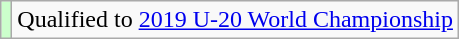<table class="wikitable">
<tr>
<td bgcolor="#cfc"></td>
<td>Qualified to <a href='#'>2019 U-20 World Championship</a></td>
</tr>
</table>
